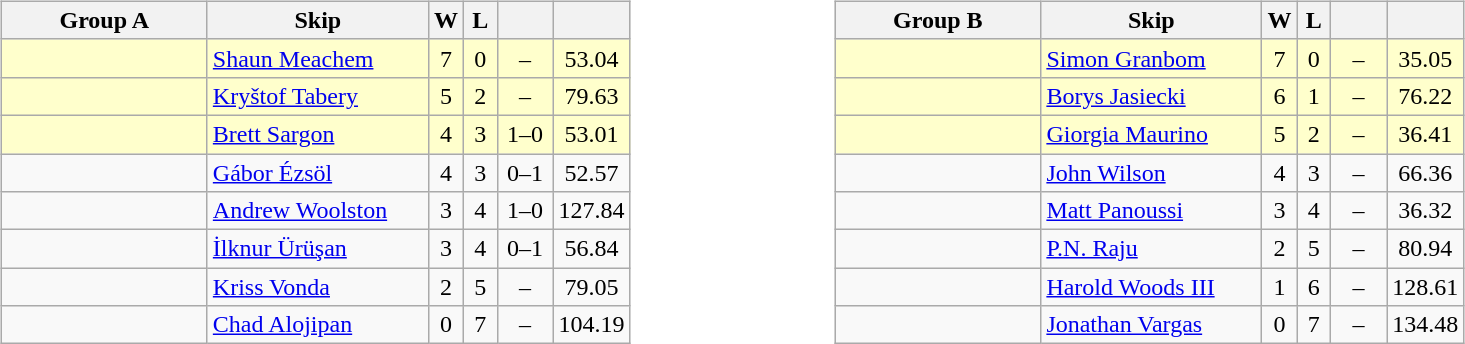<table>
<tr>
<td valign=top width=11%><br><table class="wikitable" style="text-align: center;">
<tr>
<th width=130>Group A</th>
<th width=140>Skip</th>
<th width=15>W</th>
<th width=15>L</th>
<th width=30></th>
<th width=15></th>
</tr>
<tr bgcolor=#ffffcc>
<td style="text-align:left;"></td>
<td style="text-align:left;"><a href='#'>Shaun Meachem</a></td>
<td>7</td>
<td>0</td>
<td>–</td>
<td>53.04</td>
</tr>
<tr bgcolor=#ffffcc>
<td style="text-align:left;"></td>
<td style="text-align:left;"><a href='#'>Kryštof Tabery</a></td>
<td>5</td>
<td>2</td>
<td>–</td>
<td>79.63</td>
</tr>
<tr bgcolor=#ffffcc>
<td style="text-align:left;"></td>
<td style="text-align:left;"><a href='#'>Brett Sargon</a></td>
<td>4</td>
<td>3</td>
<td>1–0</td>
<td>53.01</td>
</tr>
<tr>
<td style="text-align:left;"></td>
<td style="text-align:left;"><a href='#'>Gábor Ézsöl</a></td>
<td>4</td>
<td>3</td>
<td>0–1</td>
<td>52.57</td>
</tr>
<tr>
<td style="text-align:left;"></td>
<td style="text-align:left;"><a href='#'>Andrew Woolston</a></td>
<td>3</td>
<td>4</td>
<td>1–0</td>
<td>127.84</td>
</tr>
<tr>
<td style="text-align:left;"></td>
<td style="text-align:left;"><a href='#'>İlknur Ürüşan</a></td>
<td>3</td>
<td>4</td>
<td>0–1</td>
<td>56.84</td>
</tr>
<tr>
<td style="text-align:left;"></td>
<td style="text-align:left;"><a href='#'>Kriss Vonda</a></td>
<td>2</td>
<td>5</td>
<td>–</td>
<td>79.05</td>
</tr>
<tr>
<td style="text-align:left;"></td>
<td style="text-align:left;"><a href='#'>Chad Alojipan</a></td>
<td>0</td>
<td>7</td>
<td>–</td>
<td>104.19</td>
</tr>
</table>
</td>
<td valign=top width=17%><br><table class="wikitable" style="text-align: center;">
<tr>
<th width=130>Group B</th>
<th width=140>Skip</th>
<th width=15>W</th>
<th width=15>L</th>
<th width=30></th>
<th width=15></th>
</tr>
<tr bgcolor=#ffffcc>
<td style="text-align:left;"></td>
<td style="text-align:left;"><a href='#'>Simon Granbom</a></td>
<td>7</td>
<td>0</td>
<td>–</td>
<td>35.05</td>
</tr>
<tr bgcolor=#ffffcc>
<td style="text-align:left;"></td>
<td style="text-align:left;"><a href='#'>Borys Jasiecki</a></td>
<td>6</td>
<td>1</td>
<td>–</td>
<td>76.22</td>
</tr>
<tr bgcolor=#ffffcc>
<td style="text-align:left;"></td>
<td style="text-align:left;"><a href='#'>Giorgia Maurino</a></td>
<td>5</td>
<td>2</td>
<td>–</td>
<td>36.41</td>
</tr>
<tr>
<td style="text-align:left;"></td>
<td style="text-align:left;"><a href='#'>John Wilson</a></td>
<td>4</td>
<td>3</td>
<td>–</td>
<td>66.36</td>
</tr>
<tr>
<td style="text-align:left;"></td>
<td style="text-align:left;"><a href='#'>Matt Panoussi</a></td>
<td>3</td>
<td>4</td>
<td>–</td>
<td>36.32</td>
</tr>
<tr>
<td style="text-align:left;"></td>
<td style="text-align:left;"><a href='#'>P.N. Raju</a></td>
<td>2</td>
<td>5</td>
<td>–</td>
<td>80.94</td>
</tr>
<tr>
<td style="text-align:left;"></td>
<td style="text-align:left;"><a href='#'>Harold Woods III</a></td>
<td>1</td>
<td>6</td>
<td>–</td>
<td>128.61</td>
</tr>
<tr>
<td style="text-align:left;"></td>
<td style="text-align:left;"><a href='#'>Jonathan Vargas</a></td>
<td>0</td>
<td>7</td>
<td>–</td>
<td>134.48</td>
</tr>
</table>
</td>
</tr>
</table>
